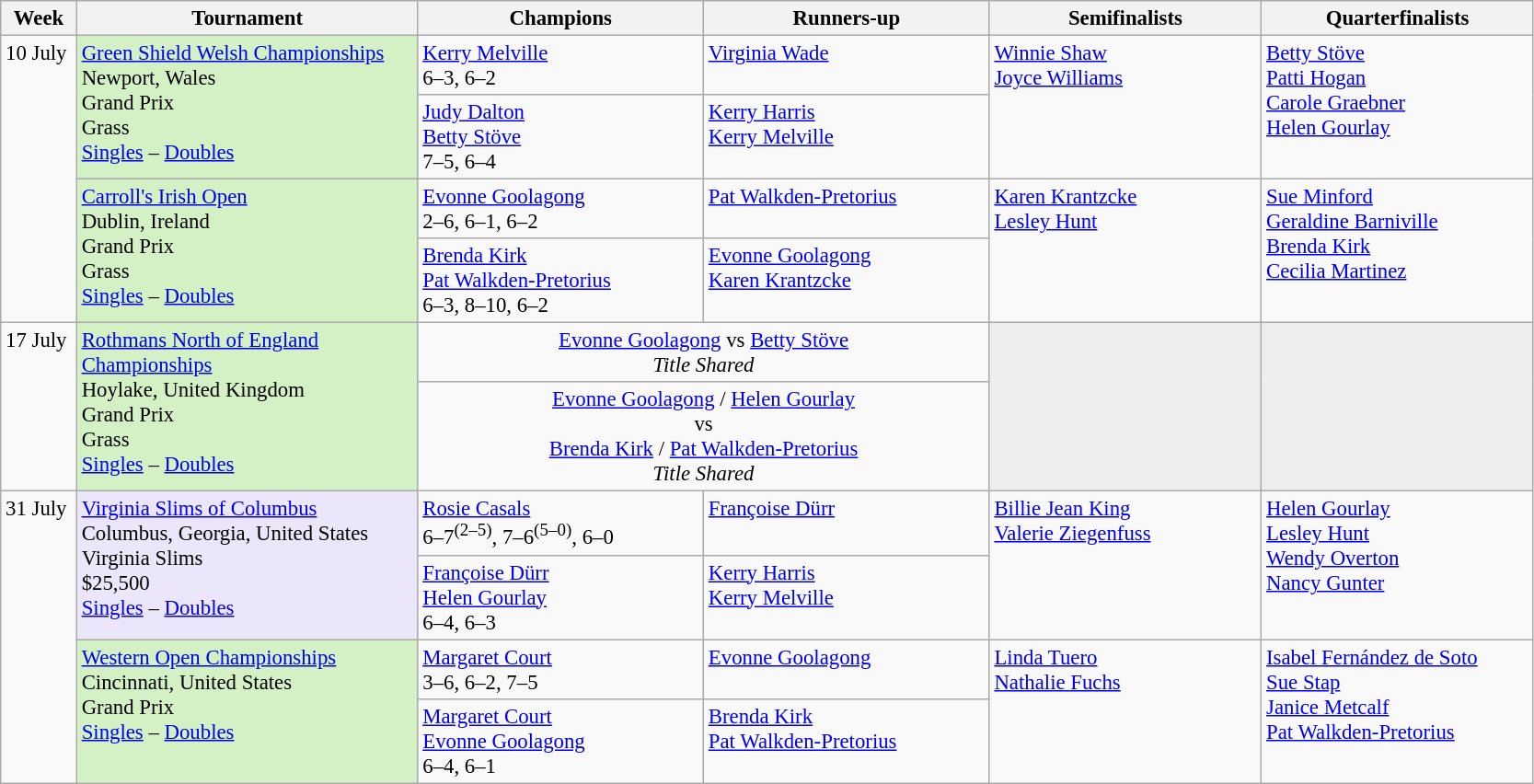<table class=wikitable style=font-size:95%>
<tr>
<th style="width:48px;">Week</th>
<th style="width:240px;">Tournament</th>
<th style="width:200px;">Champions</th>
<th style="width:200px;">Runners-up</th>
<th style="width:190px;">Semifinalists</th>
<th style="width:190px;">Quarterfinalists</th>
</tr>
<tr valign=top>
<td rowspan=4>10 July</td>
<td style="background:#D4F1C5;" rowspan="2"><a href='#'>Green Shield Welsh Championships</a>  <br> Newport, Wales <br> Grand Prix<br> Grass <br> <a href='#'>Singles</a> – <a href='#'>Doubles</a></td>
<td> <a href='#'>Kerry Melville</a> <br> 6–3, 6–2</td>
<td> <a href='#'>Virginia Wade</a></td>
<td rowspan=2> <a href='#'>Winnie Shaw</a> <br>  <a href='#'>Joyce Williams</a></td>
<td rowspan=2> <a href='#'>Betty Stöve</a> <br>  <a href='#'>Patti Hogan</a> <br>  <a href='#'>Carole Graebner</a> <br>  <a href='#'>Helen Gourlay</a></td>
</tr>
<tr valign=top>
<td> <a href='#'>Judy Dalton</a> <br>  <a href='#'>Betty Stöve</a> <br> 7–5, 6–4</td>
<td> <a href='#'>Kerry Harris</a><br> <a href='#'>Kerry Melville</a></td>
</tr>
<tr valign=top>
<td style="background:#D4F1C5;" rowspan="2"><a href='#'>Carroll's Irish Open</a>  <br> Dublin, Ireland <br> Grand Prix<br> Grass <br> <a href='#'>Singles</a> – <a href='#'>Doubles</a></td>
<td> <a href='#'>Evonne Goolagong</a> <br> 2–6, 6–1, 6–2</td>
<td> <a href='#'>Pat Walkden-Pretorius</a></td>
<td rowspan=2> <a href='#'>Karen Krantzcke</a> <br>  <a href='#'>Lesley Hunt</a></td>
<td rowspan=2> <a href='#'>Sue Minford</a> <br>  <a href='#'>Geraldine Barniville</a> <br>  <a href='#'>Brenda Kirk</a> <br>  <a href='#'>Cecilia Martinez</a></td>
</tr>
<tr valign=top>
<td> <a href='#'>Brenda Kirk</a> <br>  <a href='#'>Pat Walkden-Pretorius</a> <br> 6–3, 8–10, 6–2</td>
<td> <a href='#'>Evonne Goolagong</a> <br>  <a href='#'>Karen Krantzcke</a></td>
</tr>
<tr valign=top>
<td rowspan=2>17 July</td>
<td style="background:#D4F1C5;" rowspan="2"><a href='#'>Rothmans North of England Championships</a>  <br> Hoylake, United Kingdom<br>Grand Prix<br>Grass<br><a href='#'>Singles</a> – <a href='#'>Doubles</a></td>
<td colspan=2 align=center> <a href='#'>Evonne Goolagong</a> vs  <a href='#'>Betty Stöve</a><br><em>Title Shared</em></td>
<td style="background:#ededed;" rowspan=2></td>
<td style="background:#ededed;" rowspan=2></td>
</tr>
<tr valign=top>
<td colspan=2 align=center> <a href='#'>Evonne Goolagong</a> /  <a href='#'>Helen Gourlay</a> <br>vs<br> <a href='#'>Brenda Kirk</a> /  <a href='#'>Pat Walkden-Pretorius</a><br><em>Title Shared</em></td>
</tr>
<tr valign=top>
<td rowspan=4>31 July</td>
<td style="background:#ebe6fa;" rowspan=2><a href='#'>Virginia Slims of Columbus</a><br>Columbus, Georgia, United States <br> Virginia Slims <br> $25,500 <br> <a href='#'>Singles</a> – <a href='#'>Doubles</a></td>
<td> <a href='#'>Rosie Casals</a> <br>6–7<sup>(2–5)</sup>, 7–6<sup>(5–0)</sup>, 6–0</td>
<td> <a href='#'>Françoise Dürr</a></td>
<td rowspan=2> <a href='#'>Billie Jean King</a>  <br>  <a href='#'>Valerie Ziegenfuss</a></td>
<td rowspan=2> <a href='#'>Helen Gourlay</a> <br>  <a href='#'>Lesley Hunt</a> <br>  <a href='#'>Wendy Overton</a> <br>  <a href='#'>Nancy Gunter</a></td>
</tr>
<tr valign=top>
<td> <a href='#'>Françoise Dürr</a><br> <a href='#'>Helen Gourlay</a><br>6–4, 6–3</td>
<td> <a href='#'>Kerry Harris</a><br> <a href='#'>Kerry Melville</a></td>
</tr>
<tr valign=top>
<td style="background:#D4F1C5;" rowspan="2"><a href='#'>Western Open Championships</a>  <br> Cincinnati, United States <br> Grand Prix<br><a href='#'>Singles</a> – <a href='#'>Doubles</a></td>
<td> <a href='#'>Margaret Court</a> <br> 3–6, 6–2, 7–5</td>
<td> <a href='#'>Evonne Goolagong</a></td>
<td rowspan=2> <a href='#'>Linda Tuero</a> <br>  <a href='#'>Nathalie Fuchs</a></td>
<td rowspan=2> <a href='#'>Isabel Fernández de Soto</a>  <br>  <a href='#'>Sue Stap</a>  <br>  <a href='#'>Janice Metcalf</a>  <br>  <a href='#'>Pat Walkden-Pretorius</a></td>
</tr>
<tr valign=top>
<td> <a href='#'>Margaret Court</a> <br>  <a href='#'>Evonne Goolagong</a> <br> 6–4, 6–1</td>
<td> <a href='#'>Brenda Kirk</a> <br>  <a href='#'>Pat Walkden-Pretorius</a></td>
</tr>
</table>
